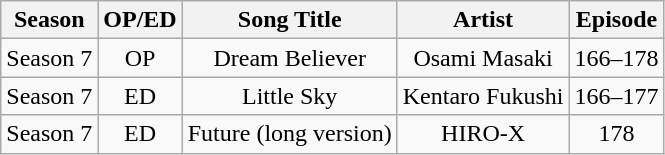<table class="wikitable plainrowheaders" style=" text-align: center;">
<tr>
<th>Season</th>
<th>OP/ED</th>
<th>Song Title</th>
<th>Artist</th>
<th>Episode</th>
</tr>
<tr>
<td>Season 7</td>
<td>OP</td>
<td>Dream Believer</td>
<td>Osami Masaki</td>
<td>166–178</td>
</tr>
<tr>
<td>Season 7</td>
<td>ED</td>
<td>Little Sky</td>
<td>Kentaro Fukushi</td>
<td>166–177</td>
</tr>
<tr>
<td>Season 7</td>
<td>ED</td>
<td>Future (long version)</td>
<td>HIRO-X</td>
<td>178</td>
</tr>
</table>
